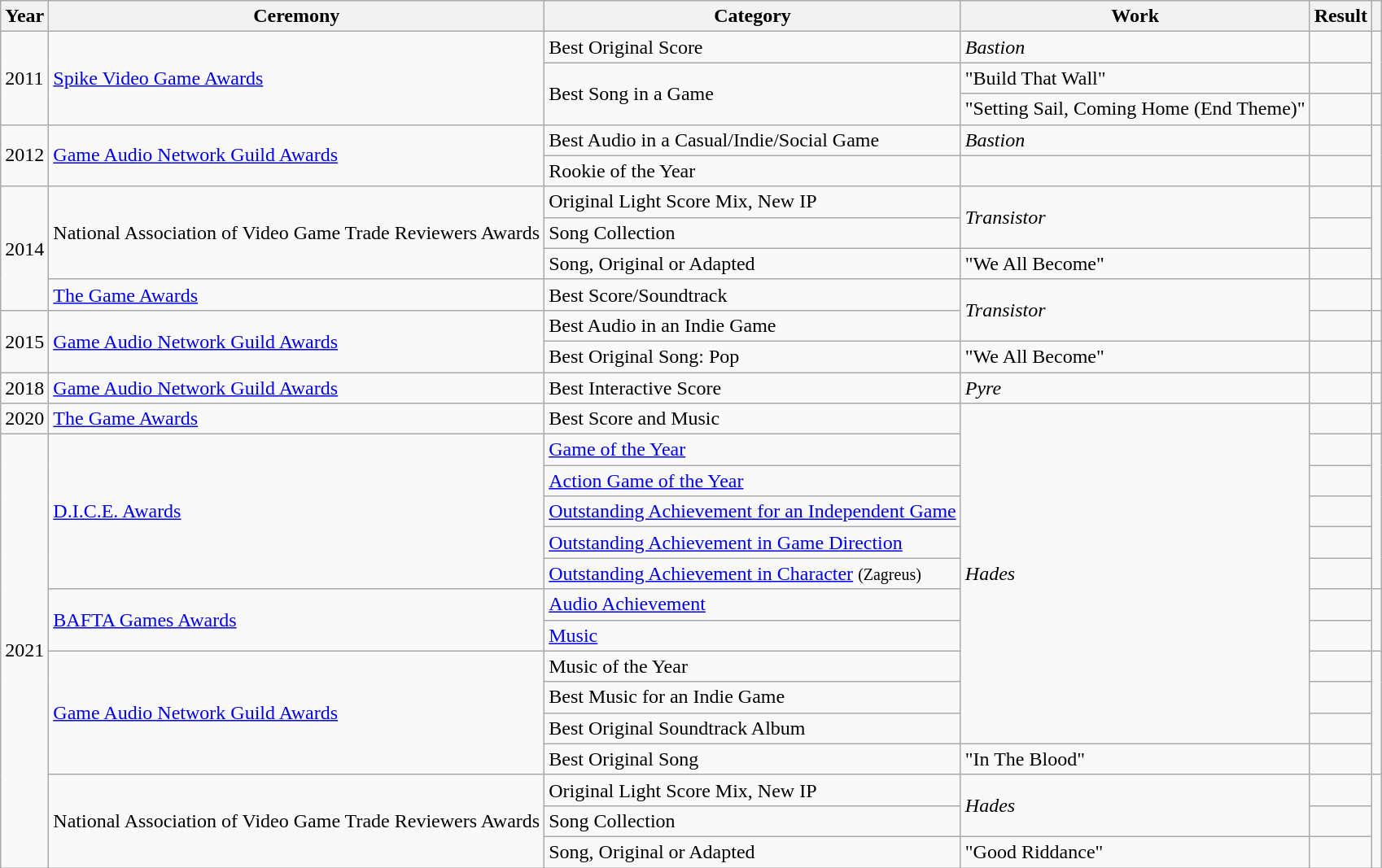<table class="wikitable sortable">
<tr>
<th>Year</th>
<th>Ceremony</th>
<th>Category</th>
<th>Work</th>
<th>Result</th>
<th class="unsortable"></th>
</tr>
<tr>
<td rowspan="3">2011</td>
<td rowspan="3"><a href='#'>Spike Video Game Awards</a></td>
<td>Best Original Score</td>
<td><em>Bastion</em></td>
<td></td>
<td rowspan="2" style="text-align:center;"></td>
</tr>
<tr>
<td rowspan="2">Best Song in a Game</td>
<td>"Build That Wall"</td>
<td></td>
</tr>
<tr>
<td>"Setting Sail, Coming Home (End Theme)"</td>
<td></td>
<td style="text-align:center;"></td>
</tr>
<tr>
<td rowspan="2">2012</td>
<td rowspan="2"><a href='#'>Game Audio Network Guild Awards</a></td>
<td>Best Audio in a Casual/Indie/Social Game</td>
<td><em>Bastion</em></td>
<td></td>
<td rowspan="2" style="text-align:center;"></td>
</tr>
<tr>
<td>Rookie of the Year</td>
<td></td>
<td></td>
</tr>
<tr>
<td rowspan="4">2014</td>
<td rowspan="3">National Association of Video Game Trade Reviewers Awards</td>
<td>Original Light Score Mix, New IP</td>
<td rowspan="2"><em>Transistor</em></td>
<td></td>
<td rowspan="3" style="text-align:center;"></td>
</tr>
<tr valign="top">
<td>Song Collection</td>
<td></td>
</tr>
<tr valign="top">
<td>Song, Original or Adapted</td>
<td>"We All Become"</td>
<td></td>
</tr>
<tr>
<td><a href='#'>The Game Awards</a></td>
<td>Best Score/Soundtrack</td>
<td rowspan="2"><em>Transistor</em></td>
<td></td>
<td style="text-align:center;"></td>
</tr>
<tr>
<td rowspan="2">2015</td>
<td rowspan="2"><a href='#'>Game Audio Network Guild Awards</a></td>
<td>Best Audio in an Indie Game</td>
<td></td>
<td style="text-align:center;"></td>
</tr>
<tr>
<td>Best Original Song: Pop</td>
<td>"We All Become"</td>
<td></td>
<td style="text-align:center;"></td>
</tr>
<tr>
<td>2018</td>
<td><a href='#'>Game Audio Network Guild Awards</a></td>
<td>Best Interactive Score</td>
<td><em>Pyre</em></td>
<td></td>
<td style="text-align:center;"></td>
</tr>
<tr>
<td>2020</td>
<td><a href='#'>The Game Awards</a></td>
<td>Best Score and Music</td>
<td rowspan="11"><em>Hades</em></td>
<td></td>
<td style="text-align:center;"></td>
</tr>
<tr>
<td rowspan="14">2021</td>
<td rowspan="5"><a href='#'>D.I.C.E. Awards</a></td>
<td><a href='#'>Game of the Year</a></td>
<td></td>
<td rowspan="5" style="text-align:center;"></td>
</tr>
<tr>
<td><a href='#'>Action Game of the Year</a></td>
<td></td>
</tr>
<tr>
<td><a href='#'>Outstanding Achievement for an Independent Game</a></td>
<td></td>
</tr>
<tr>
<td><a href='#'>Outstanding Achievement in Game Direction</a></td>
<td></td>
</tr>
<tr>
<td><a href='#'>Outstanding Achievement in Character</a> <small>(Zagreus)</small></td>
<td></td>
</tr>
<tr>
<td rowspan="2"><a href='#'>BAFTA Games Awards</a></td>
<td><a href='#'>Audio Achievement</a></td>
<td></td>
<td rowspan="2" style="text-align:center;"></td>
</tr>
<tr valign="top">
<td><a href='#'>Music</a></td>
<td></td>
</tr>
<tr>
<td rowspan="4"><a href='#'>Game Audio Network Guild Awards</a></td>
<td>Music of the Year</td>
<td></td>
<td rowspan="4" style="text-align:center;"></td>
</tr>
<tr valign="top">
<td>Best Music for an Indie Game</td>
<td></td>
</tr>
<tr valign="top">
<td>Best Original Soundtrack Album</td>
<td></td>
</tr>
<tr valign="top">
<td>Best Original Song</td>
<td>"In The Blood"</td>
<td></td>
</tr>
<tr>
<td rowspan="3">National Association of Video Game Trade Reviewers Awards</td>
<td>Original Light Score Mix, New IP</td>
<td rowspan="2"><em>Hades</em></td>
<td></td>
<td rowspan="3" style="text-align:center;"></td>
</tr>
<tr valign="top">
<td>Song Collection</td>
<td></td>
</tr>
<tr valign="top">
<td>Song, Original or Adapted</td>
<td>"Good Riddance"</td>
<td></td>
</tr>
</table>
